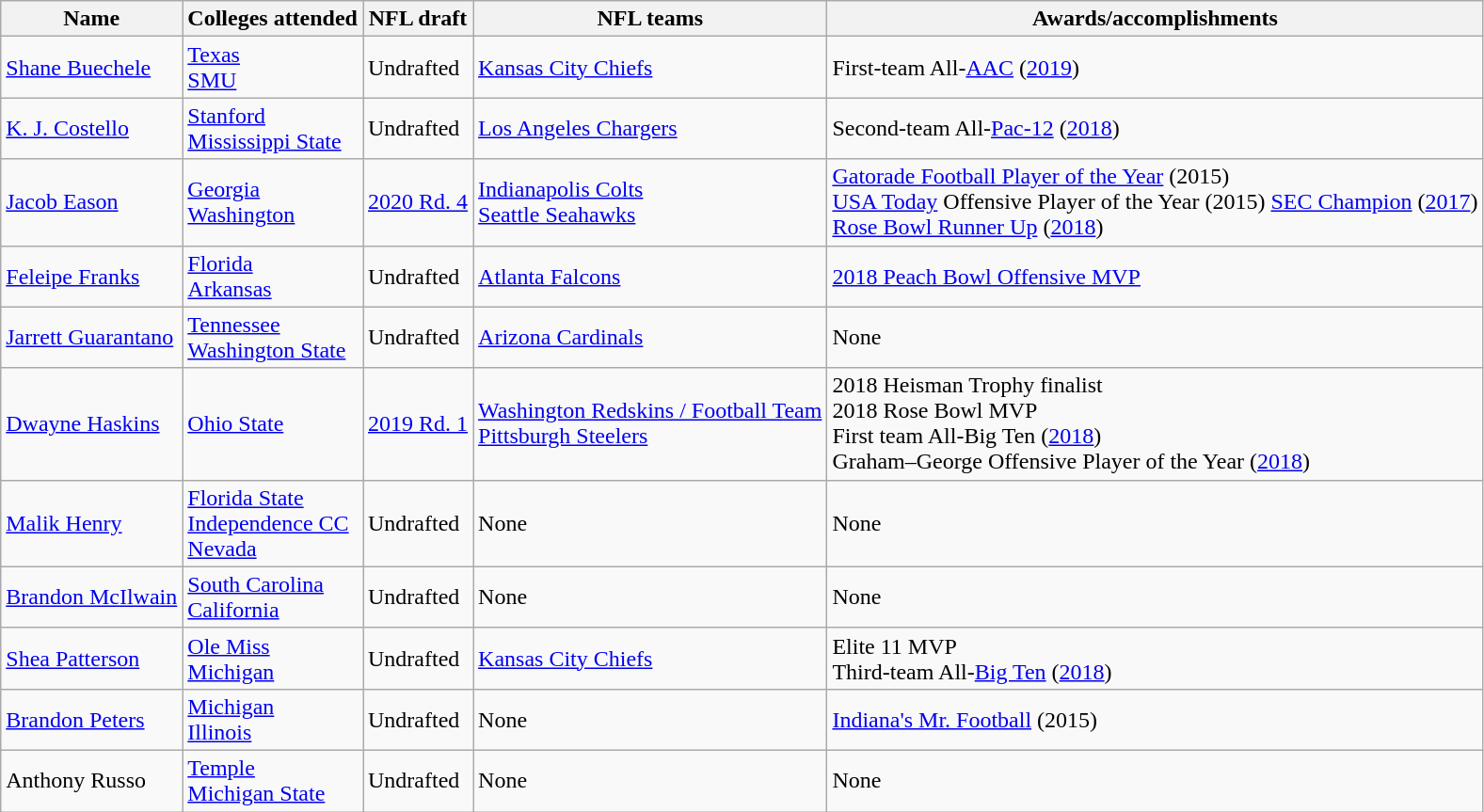<table class="wikitable">
<tr>
<th>Name</th>
<th>Colleges attended</th>
<th>NFL draft</th>
<th>NFL teams</th>
<th>Awards/accomplishments</th>
</tr>
<tr>
<td><a href='#'>Shane Buechele</a></td>
<td><a href='#'>Texas</a><br><a href='#'>SMU</a></td>
<td>Undrafted</td>
<td><a href='#'>Kansas City Chiefs</a></td>
<td>First-team All-<a href='#'>AAC</a> (<a href='#'>2019</a>)</td>
</tr>
<tr>
<td><a href='#'>K. J. Costello</a></td>
<td><a href='#'>Stanford</a><br><a href='#'>Mississippi State</a></td>
<td>Undrafted</td>
<td><a href='#'>Los Angeles Chargers</a></td>
<td>Second-team All-<a href='#'>Pac-12</a> (<a href='#'>2018</a>)</td>
</tr>
<tr>
<td><a href='#'>Jacob Eason</a></td>
<td><a href='#'>Georgia</a><br><a href='#'>Washington</a></td>
<td><a href='#'>2020 Rd. 4</a></td>
<td><a href='#'>Indianapolis Colts</a><br><a href='#'>Seattle Seahawks</a></td>
<td><a href='#'>Gatorade Football Player of the Year</a> (2015) <br><a href='#'>USA Today</a> Offensive Player of the Year (2015) <a href='#'>SEC Champion</a> (<a href='#'>2017</a>) <br><a href='#'>Rose Bowl Runner Up</a> (<a href='#'>2018</a>)</td>
</tr>
<tr>
<td><a href='#'>Feleipe Franks</a></td>
<td><a href='#'>Florida</a><br><a href='#'>Arkansas</a></td>
<td>Undrafted</td>
<td><a href='#'>Atlanta Falcons</a></td>
<td><a href='#'>2018 Peach Bowl Offensive MVP</a></td>
</tr>
<tr>
<td><a href='#'>Jarrett Guarantano</a></td>
<td><a href='#'>Tennessee</a><br><a href='#'>Washington State</a></td>
<td>Undrafted</td>
<td><a href='#'>Arizona Cardinals</a></td>
<td>None</td>
</tr>
<tr>
<td><a href='#'>Dwayne Haskins</a></td>
<td><a href='#'>Ohio State</a></td>
<td><a href='#'>2019 Rd. 1</a></td>
<td><a href='#'>Washington Redskins / Football Team</a><br><a href='#'>Pittsburgh Steelers</a></td>
<td>2018 Heisman Trophy finalist<br>2018 Rose Bowl MVP<br>First team All-Big Ten (<a href='#'>2018</a>)<br>Graham–George Offensive Player of the Year (<a href='#'>2018</a>)</td>
</tr>
<tr>
<td><a href='#'>Malik Henry</a></td>
<td><a href='#'>Florida State</a><br><a href='#'>Independence CC</a><br><a href='#'>Nevada</a></td>
<td>Undrafted</td>
<td>None</td>
<td>None</td>
</tr>
<tr>
<td><a href='#'>Brandon McIlwain</a></td>
<td><a href='#'>South Carolina</a><br><a href='#'>California</a></td>
<td>Undrafted</td>
<td>None</td>
<td>None</td>
</tr>
<tr>
<td><a href='#'>Shea Patterson</a></td>
<td><a href='#'>Ole Miss</a> <br><a href='#'>Michigan</a></td>
<td>Undrafted</td>
<td><a href='#'>Kansas City Chiefs</a></td>
<td>Elite 11 MVP<br>Third-team All-<a href='#'>Big Ten</a> (<a href='#'>2018</a>)</td>
</tr>
<tr>
<td><a href='#'>Brandon Peters</a></td>
<td><a href='#'>Michigan</a><br><a href='#'>Illinois</a></td>
<td>Undrafted</td>
<td>None</td>
<td><a href='#'>Indiana's Mr. Football</a> (2015)</td>
</tr>
<tr>
<td>Anthony Russo</td>
<td><a href='#'>Temple</a><br><a href='#'>Michigan State</a></td>
<td>Undrafted</td>
<td>None</td>
<td>None</td>
</tr>
</table>
